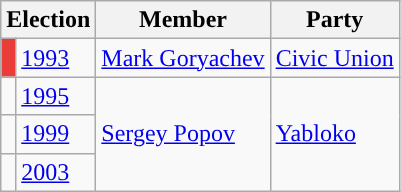<table class="wikitable">
<tr>
<th colspan="2">Election</th>
<th>Member</th>
<th>Party</th>
</tr>
<tr>
<td style="background-color:#EA3C38"></td>
<td><a href='#'>1993</a></td>
<td><a href='#'>Mark Goryachev</a></td>
<td><a href='#'>Civic Union</a></td>
</tr>
<tr>
<td style="background-color:"></td>
<td><a href='#'>1995</a></td>
<td rowspan=3><a href='#'>Sergey Popov</a></td>
<td rowspan=3><a href='#'>Yabloko</a></td>
</tr>
<tr>
<td style="background-color:"></td>
<td><a href='#'>1999</a></td>
</tr>
<tr>
<td style="background-color:"></td>
<td><a href='#'>2003</a></td>
</tr>
</table>
